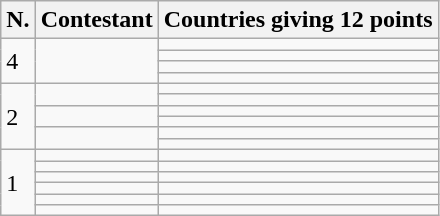<table class="wikitable">
<tr>
<th>N.</th>
<th>Contestant</th>
<th>Countries giving 12 points</th>
</tr>
<tr>
<td rowspan="4">4</td>
<td rowspan="4"></td>
<td></td>
</tr>
<tr>
<td></td>
</tr>
<tr>
<td></td>
</tr>
<tr>
<td></td>
</tr>
<tr>
<td rowspan="6">2</td>
<td rowspan="2"></td>
<td></td>
</tr>
<tr>
<td></td>
</tr>
<tr>
<td rowspan="2"></td>
<td></td>
</tr>
<tr>
<td></td>
</tr>
<tr>
<td rowspan="2"></td>
<td></td>
</tr>
<tr>
<td></td>
</tr>
<tr>
<td rowspan="8">1</td>
<td></td>
<td></td>
</tr>
<tr>
<td></td>
<td></td>
</tr>
<tr>
<td></td>
<td></td>
</tr>
<tr>
<td></td>
<td></td>
</tr>
<tr>
<td></td>
<td></td>
</tr>
<tr>
<td></td>
<td></td>
</tr>
</table>
